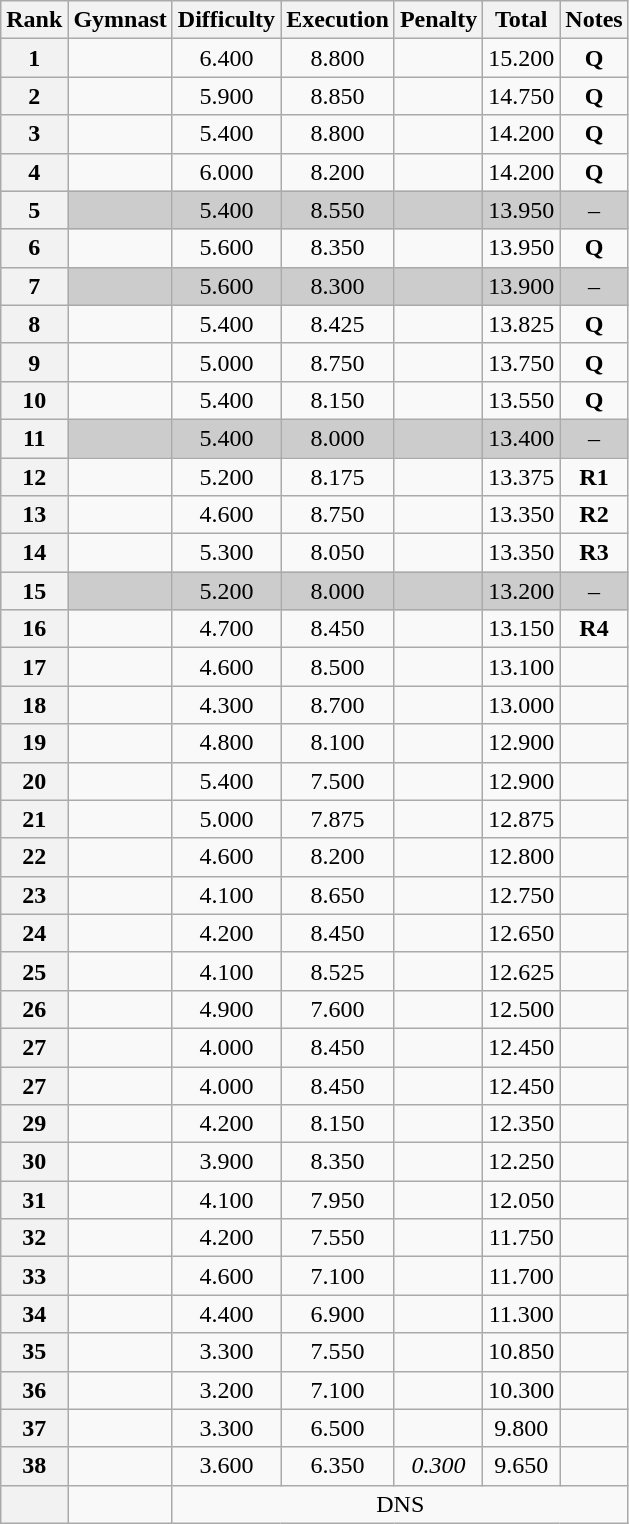<table class="wikitable sortable" style="text-align:center">
<tr>
<th>Rank</th>
<th>Gymnast</th>
<th>Difficulty</th>
<th>Execution</th>
<th>Penalty</th>
<th>Total</th>
<th>Notes</th>
</tr>
<tr>
<th scope=row>1</th>
<td align=left></td>
<td>6.400</td>
<td>8.800</td>
<td></td>
<td>15.200</td>
<td><strong>Q</strong></td>
</tr>
<tr>
<th scope=row>2</th>
<td align=left></td>
<td>5.900</td>
<td>8.850</td>
<td></td>
<td>14.750</td>
<td><strong>Q</strong></td>
</tr>
<tr>
<th scope=row>3</th>
<td align=left></td>
<td>5.400</td>
<td>8.800</td>
<td></td>
<td>14.200</td>
<td><strong>Q</strong></td>
</tr>
<tr>
<th scope=row>4</th>
<td align=left></td>
<td>6.000</td>
<td>8.200</td>
<td></td>
<td>14.200</td>
<td><strong>Q</strong></td>
</tr>
<tr bgcolor="cccccc">
<th scope=row>5</th>
<td align=left></td>
<td>5.400</td>
<td>8.550</td>
<td></td>
<td>13.950</td>
<td>–</td>
</tr>
<tr>
<th scope=row>6</th>
<td align=left></td>
<td>5.600</td>
<td>8.350</td>
<td></td>
<td>13.950</td>
<td><strong>Q</strong></td>
</tr>
<tr bgcolor="cccccc">
<th scope=row>7</th>
<td align=left></td>
<td>5.600</td>
<td>8.300</td>
<td></td>
<td>13.900</td>
<td>–</td>
</tr>
<tr>
<th scope=row>8</th>
<td align=left></td>
<td>5.400</td>
<td>8.425</td>
<td></td>
<td>13.825</td>
<td><strong>Q</strong></td>
</tr>
<tr>
<th scope=row>9</th>
<td align=left></td>
<td>5.000</td>
<td>8.750</td>
<td></td>
<td>13.750</td>
<td><strong>Q</strong></td>
</tr>
<tr>
<th scope=row>10</th>
<td align=left></td>
<td>5.400</td>
<td>8.150</td>
<td></td>
<td>13.550</td>
<td><strong>Q</strong></td>
</tr>
<tr bgcolor="cccccc">
<th scope=row>11</th>
<td align=left></td>
<td>5.400</td>
<td>8.000</td>
<td></td>
<td>13.400</td>
<td>–</td>
</tr>
<tr>
<th scope=row>12</th>
<td align=left></td>
<td>5.200</td>
<td>8.175</td>
<td></td>
<td>13.375</td>
<td><strong>R1</strong></td>
</tr>
<tr>
<th scope=row>13</th>
<td align=left></td>
<td>4.600</td>
<td>8.750</td>
<td></td>
<td>13.350</td>
<td><strong>R2</strong></td>
</tr>
<tr>
<th scope=row>14</th>
<td align=left></td>
<td>5.300</td>
<td>8.050</td>
<td></td>
<td>13.350</td>
<td><strong>R3</strong></td>
</tr>
<tr bgcolor="cccccc">
<th scope=row>15</th>
<td align=left></td>
<td>5.200</td>
<td>8.000</td>
<td></td>
<td>13.200</td>
<td>–</td>
</tr>
<tr>
<th scope=row>16</th>
<td align=left></td>
<td>4.700</td>
<td>8.450</td>
<td></td>
<td>13.150</td>
<td><strong>R4</strong></td>
</tr>
<tr>
<th scope=row>17</th>
<td align=left></td>
<td>4.600</td>
<td>8.500</td>
<td></td>
<td>13.100</td>
<td></td>
</tr>
<tr>
<th scope=row>18</th>
<td align=left></td>
<td>4.300</td>
<td>8.700</td>
<td></td>
<td>13.000</td>
<td></td>
</tr>
<tr>
<th scope=row>19</th>
<td align=left></td>
<td>4.800</td>
<td>8.100</td>
<td></td>
<td>12.900</td>
<td></td>
</tr>
<tr>
<th scope=row>20</th>
<td align=left></td>
<td>5.400</td>
<td>7.500</td>
<td></td>
<td>12.900</td>
<td></td>
</tr>
<tr>
<th scope=row>21</th>
<td align=left></td>
<td>5.000</td>
<td>7.875</td>
<td></td>
<td>12.875</td>
<td></td>
</tr>
<tr>
<th scope=row>22</th>
<td align=left></td>
<td>4.600</td>
<td>8.200</td>
<td></td>
<td>12.800</td>
<td></td>
</tr>
<tr>
<th scope=row>23</th>
<td align=left></td>
<td>4.100</td>
<td>8.650</td>
<td></td>
<td>12.750</td>
<td></td>
</tr>
<tr>
<th scope=row>24</th>
<td align=left></td>
<td>4.200</td>
<td>8.450</td>
<td></td>
<td>12.650</td>
<td></td>
</tr>
<tr>
<th scope=row>25</th>
<td align=left></td>
<td>4.100</td>
<td>8.525</td>
<td></td>
<td>12.625</td>
<td></td>
</tr>
<tr>
<th scope=row>26</th>
<td align=left></td>
<td>4.900</td>
<td>7.600</td>
<td></td>
<td>12.500</td>
<td></td>
</tr>
<tr>
<th scope=row>27</th>
<td align=left></td>
<td>4.000</td>
<td>8.450</td>
<td></td>
<td>12.450</td>
<td></td>
</tr>
<tr>
<th scope=row>27</th>
<td align=left></td>
<td>4.000</td>
<td>8.450</td>
<td></td>
<td>12.450</td>
<td></td>
</tr>
<tr>
<th scope=row>29</th>
<td align=left></td>
<td>4.200</td>
<td>8.150</td>
<td></td>
<td>12.350</td>
<td></td>
</tr>
<tr>
<th scope=row>30</th>
<td align=left></td>
<td>3.900</td>
<td>8.350</td>
<td></td>
<td>12.250</td>
<td></td>
</tr>
<tr>
<th scope=row>31</th>
<td align=left></td>
<td>4.100</td>
<td>7.950</td>
<td></td>
<td>12.050</td>
<td></td>
</tr>
<tr>
<th scope=row>32</th>
<td align=left></td>
<td>4.200</td>
<td>7.550</td>
<td></td>
<td>11.750</td>
<td></td>
</tr>
<tr>
<th scope=row>33</th>
<td align=left></td>
<td>4.600</td>
<td>7.100</td>
<td></td>
<td>11.700</td>
<td></td>
</tr>
<tr>
<th scope=row>34</th>
<td align=left></td>
<td>4.400</td>
<td>6.900</td>
<td></td>
<td>11.300</td>
<td></td>
</tr>
<tr>
<th scope=row>35</th>
<td align=left></td>
<td>3.300</td>
<td>7.550</td>
<td></td>
<td>10.850</td>
<td></td>
</tr>
<tr>
<th scope=row>36</th>
<td align=left></td>
<td>3.200</td>
<td>7.100</td>
<td></td>
<td>10.300</td>
<td></td>
</tr>
<tr>
<th scope=row>37</th>
<td align=left></td>
<td>3.300</td>
<td>6.500</td>
<td></td>
<td>9.800</td>
<td></td>
</tr>
<tr>
<th scope=row>38</th>
<td align=left></td>
<td>3.600</td>
<td>6.350</td>
<td><em>0.300</em></td>
<td>9.650</td>
<td></td>
</tr>
<tr>
<th scope=row></th>
<td align=left></td>
<td colspan=5>DNS</td>
</tr>
</table>
